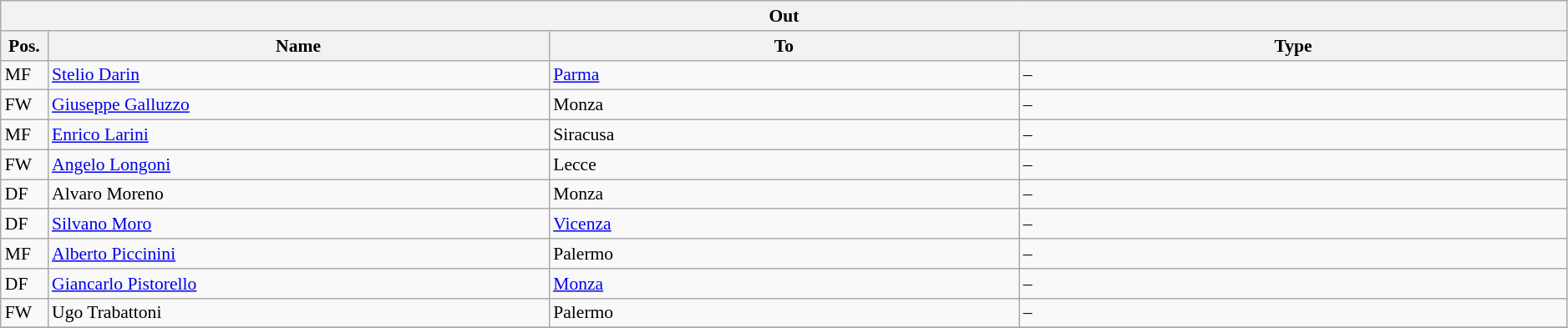<table class="wikitable" style="font-size:90%;width:99%;">
<tr>
<th colspan="4">Out</th>
</tr>
<tr>
<th width=3%>Pos.</th>
<th width=32%>Name</th>
<th width=30%>To</th>
<th width=35%>Type</th>
</tr>
<tr>
<td>MF</td>
<td><a href='#'>Stelio Darin</a></td>
<td><a href='#'>Parma</a></td>
<td>–</td>
</tr>
<tr>
<td>FW</td>
<td><a href='#'>Giuseppe Galluzzo</a></td>
<td>Monza</td>
<td>–</td>
</tr>
<tr>
<td>MF</td>
<td><a href='#'>Enrico Larini</a></td>
<td>Siracusa</td>
<td>–</td>
</tr>
<tr>
<td>FW</td>
<td><a href='#'>Angelo Longoni</a></td>
<td>Lecce</td>
<td>–</td>
</tr>
<tr>
<td>DF</td>
<td>Alvaro Moreno</td>
<td>Monza</td>
<td>–</td>
</tr>
<tr>
<td>DF</td>
<td><a href='#'>Silvano Moro</a></td>
<td><a href='#'>Vicenza</a></td>
<td>–</td>
</tr>
<tr>
<td>MF</td>
<td><a href='#'>Alberto Piccinini</a></td>
<td>Palermo</td>
<td>–</td>
</tr>
<tr>
<td>DF</td>
<td><a href='#'>Giancarlo Pistorello</a></td>
<td><a href='#'>Monza</a></td>
<td>–</td>
</tr>
<tr>
<td>FW</td>
<td>Ugo Trabattoni</td>
<td>Palermo</td>
<td>–</td>
</tr>
<tr>
</tr>
</table>
